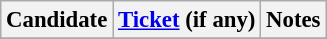<table class="wikitable" style="font-size: 95%">
<tr>
<th>Candidate</th>
<th><a href='#'>Ticket</a> (if any)</th>
<th>Notes</th>
</tr>
<tr>
</tr>
</table>
